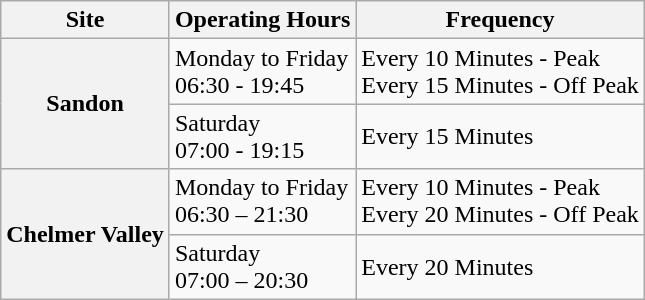<table class="wikitable">
<tr>
<th>Site</th>
<th>Operating Hours</th>
<th>Frequency</th>
</tr>
<tr>
<th rowspan=2>Sandon</th>
<td>Monday to Friday <br> 06:30 - 19:45</td>
<td>Every 10 Minutes - Peak<br>Every 15 Minutes - Off Peak</td>
</tr>
<tr>
<td>Saturday <br> 07:00 - 19:15</td>
<td>Every 15 Minutes</td>
</tr>
<tr>
<th rowspan=2>Chelmer Valley</th>
<td>Monday to Friday <br> 06:30 – 21:30</td>
<td>Every 10 Minutes - Peak<br>Every 20 Minutes - Off Peak</td>
</tr>
<tr>
<td>Saturday <br> 07:00 – 20:30</td>
<td>Every 20 Minutes</td>
</tr>
</table>
